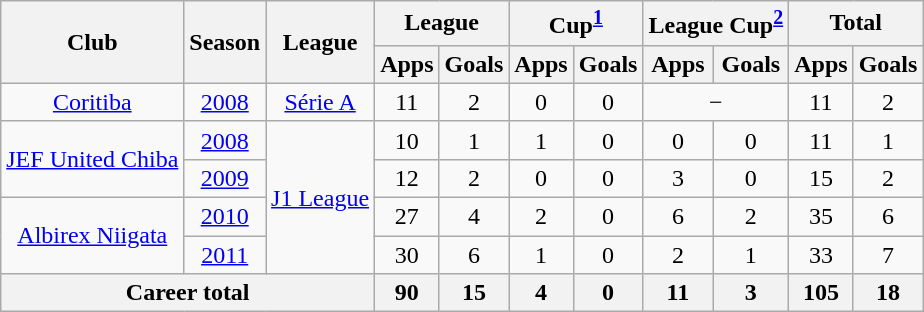<table class="wikitable" style="text-align:center;">
<tr>
<th rowspan="2">Club</th>
<th rowspan="2">Season</th>
<th rowspan="2">League</th>
<th colspan="2">League</th>
<th colspan="2">Cup<sup><a href='#'>1</a></sup></th>
<th colspan="2">League Cup<sup><a href='#'>2</a></sup></th>
<th colspan="2">Total</th>
</tr>
<tr>
<th>Apps</th>
<th>Goals</th>
<th>Apps</th>
<th>Goals</th>
<th>Apps</th>
<th>Goals</th>
<th>Apps</th>
<th>Goals</th>
</tr>
<tr>
<td><a href='#'>Coritiba</a></td>
<td><a href='#'>2008</a></td>
<td><a href='#'>Série A</a></td>
<td>11</td>
<td>2</td>
<td>0</td>
<td>0</td>
<td colspan="2">−</td>
<td>11</td>
<td>2</td>
</tr>
<tr>
<td rowspan="2"><a href='#'>JEF United Chiba</a></td>
<td><a href='#'>2008</a></td>
<td rowspan="4"><a href='#'>J1 League</a></td>
<td>10</td>
<td>1</td>
<td>1</td>
<td>0</td>
<td>0</td>
<td>0</td>
<td>11</td>
<td>1</td>
</tr>
<tr>
<td><a href='#'>2009</a></td>
<td>12</td>
<td>2</td>
<td>0</td>
<td>0</td>
<td>3</td>
<td>0</td>
<td>15</td>
<td>2</td>
</tr>
<tr>
<td rowspan="2"><a href='#'>Albirex Niigata</a></td>
<td><a href='#'>2010</a></td>
<td>27</td>
<td>4</td>
<td>2</td>
<td>0</td>
<td>6</td>
<td>2</td>
<td>35</td>
<td>6</td>
</tr>
<tr>
<td><a href='#'>2011</a></td>
<td>30</td>
<td>6</td>
<td>1</td>
<td>0</td>
<td>2</td>
<td>1</td>
<td>33</td>
<td>7</td>
</tr>
<tr>
<th colspan="3">Career total</th>
<th>90</th>
<th>15</th>
<th>4</th>
<th>0</th>
<th>11</th>
<th>3</th>
<th>105</th>
<th>18</th>
</tr>
</table>
